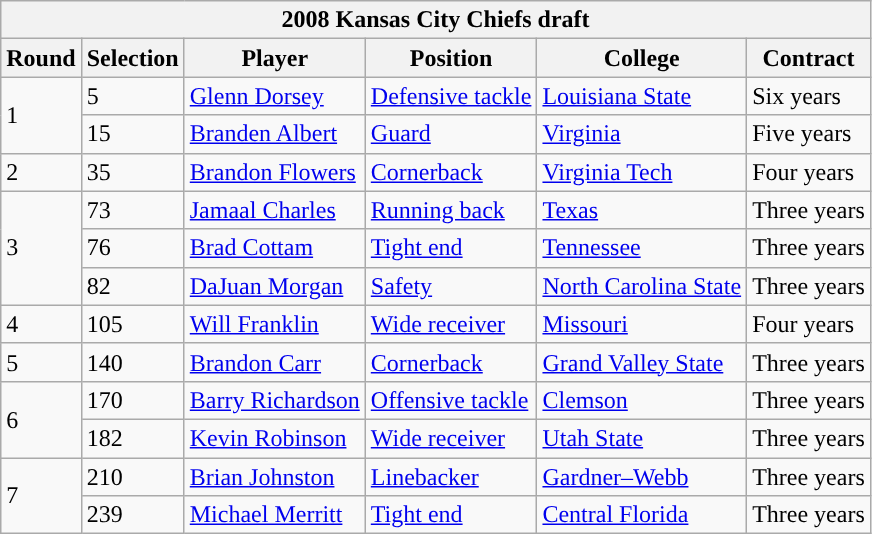<table class="wikitable">
<tr>
<th colspan=6>2008 Kansas City Chiefs draft</th>
</tr>
<tr>
<th>Round</th>
<th>Selection</th>
<th>Player</th>
<th>Position</th>
<th>College</th>
<th>Contract</th>
</tr>
<tr>
<td rowspan="2">1</td>
<td>5</td>
<td><a href='#'>Glenn Dorsey</a></td>
<td><a href='#'>Defensive tackle</a></td>
<td><a href='#'>Louisiana State</a></td>
<td>Six years</td>
</tr>
<tr>
<td>15</td>
<td><a href='#'>Branden Albert</a></td>
<td><a href='#'>Guard</a></td>
<td><a href='#'>Virginia</a></td>
<td>Five years</td>
</tr>
<tr>
<td>2</td>
<td>35</td>
<td><a href='#'>Brandon Flowers</a></td>
<td><a href='#'>Cornerback</a></td>
<td><a href='#'>Virginia Tech</a></td>
<td>Four years</td>
</tr>
<tr>
<td rowspan="3">3</td>
<td>73</td>
<td><a href='#'>Jamaal Charles</a></td>
<td><a href='#'>Running back</a></td>
<td><a href='#'>Texas</a></td>
<td>Three years</td>
</tr>
<tr>
<td>76</td>
<td><a href='#'>Brad Cottam</a></td>
<td><a href='#'>Tight end</a></td>
<td><a href='#'>Tennessee</a></td>
<td>Three years</td>
</tr>
<tr>
<td>82</td>
<td><a href='#'>DaJuan Morgan</a></td>
<td><a href='#'>Safety</a></td>
<td><a href='#'>North Carolina State</a></td>
<td>Three years</td>
</tr>
<tr>
<td>4</td>
<td>105</td>
<td><a href='#'>Will Franklin</a></td>
<td><a href='#'>Wide receiver</a></td>
<td><a href='#'>Missouri</a></td>
<td>Four years</td>
</tr>
<tr>
<td>5</td>
<td>140</td>
<td><a href='#'>Brandon Carr</a></td>
<td><a href='#'>Cornerback</a></td>
<td><a href='#'>Grand Valley State</a></td>
<td>Three years</td>
</tr>
<tr>
<td rowspan="2">6</td>
<td>170</td>
<td><a href='#'>Barry Richardson</a></td>
<td><a href='#'>Offensive tackle</a></td>
<td><a href='#'>Clemson</a></td>
<td>Three years</td>
</tr>
<tr>
<td>182</td>
<td><a href='#'>Kevin Robinson</a></td>
<td><a href='#'>Wide receiver</a></td>
<td><a href='#'>Utah State</a></td>
<td>Three years</td>
</tr>
<tr>
<td rowspan="2">7</td>
<td>210</td>
<td><a href='#'>Brian Johnston</a></td>
<td><a href='#'>Linebacker</a></td>
<td><a href='#'>Gardner–Webb</a></td>
<td>Three years</td>
</tr>
<tr>
<td>239</td>
<td><a href='#'>Michael Merritt</a></td>
<td><a href='#'>Tight end</a></td>
<td><a href='#'>Central Florida</a></td>
<td>Three years</td>
</tr>
</table>
